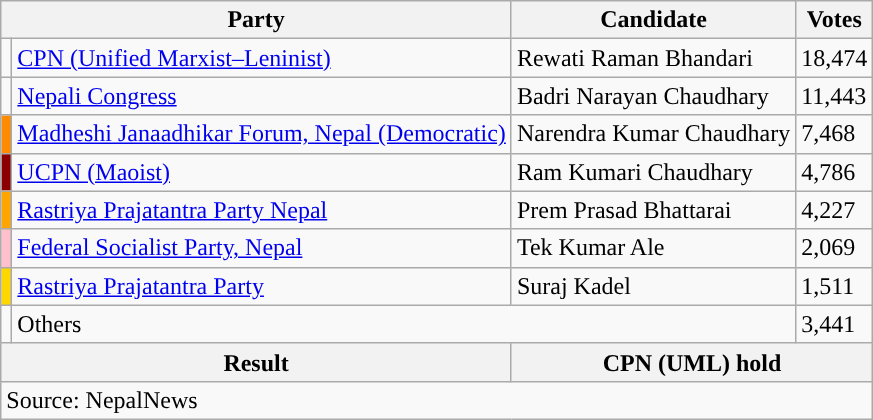<table class="wikitable">
<tr>
<th colspan="2">Party</th>
<th>Candidate</th>
<th>Votes</th>
</tr>
<tr>
<td style="background-color:"></td>
<td><a href='#'>CPN (Unified Marxist–Leninist)</a></td>
<td>Rewati Raman Bhandari</td>
<td>18,474</td>
</tr>
<tr>
<td style="background-color:"></td>
<td><a href='#'>Nepali Congress</a></td>
<td>Badri Narayan Chaudhary</td>
<td>11,443</td>
</tr>
<tr>
<td style="background-color:darkorange"></td>
<td><a href='#'>Madheshi Janaadhikar Forum, Nepal (Democratic)</a></td>
<td>Narendra Kumar Chaudhary</td>
<td>7,468</td>
</tr>
<tr>
<td style="background-color:darkred"></td>
<td><a href='#'>UCPN (Maoist)</a></td>
<td>Ram Kumari Chaudhary</td>
<td>4,786</td>
</tr>
<tr>
<td style="background-color:orange"></td>
<td><a href='#'>Rastriya Prajatantra Party Nepal</a></td>
<td>Prem Prasad Bhattarai</td>
<td>4,227</td>
</tr>
<tr>
<td style="background-color:pink"></td>
<td><a href='#'>Federal Socialist Party, Nepal</a></td>
<td>Tek Kumar Ale</td>
<td>2,069</td>
</tr>
<tr>
<td style="background-color:gold"></td>
<td><a href='#'>Rastriya Prajatantra Party</a></td>
<td>Suraj Kadel</td>
<td>1,511</td>
</tr>
<tr>
<td></td>
<td colspan="2">Others</td>
<td>3,441</td>
</tr>
<tr>
<th colspan="2">Result</th>
<th colspan="2">CPN (UML) hold</th>
</tr>
<tr>
<td colspan="4">Source: NepalNews</td>
</tr>
</table>
